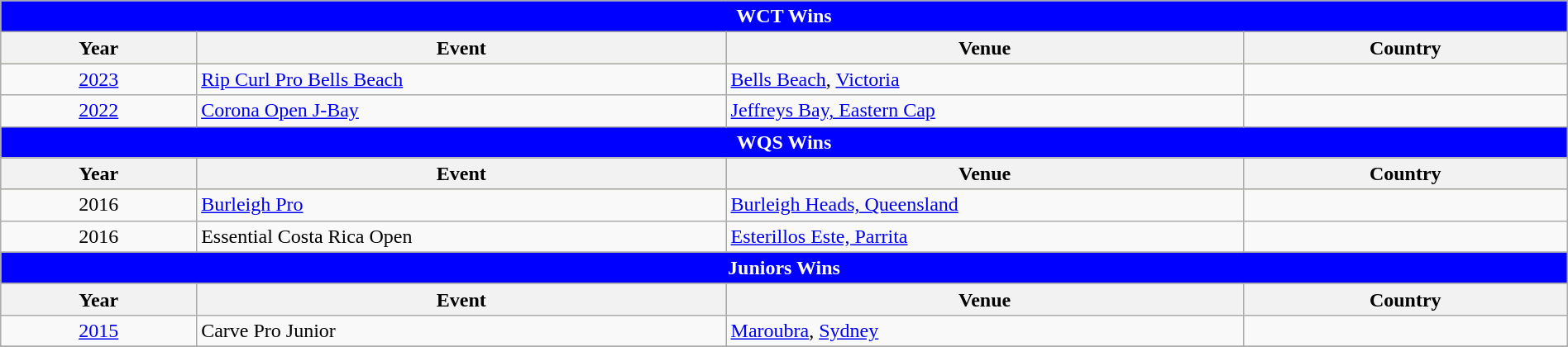<table class="wikitable" style="width:100%;">
<tr bgcolor=skyblue>
<td colspan=4; style="background: blue; color: white" align="center"><strong>WCT Wins</strong></td>
</tr>
<tr bgcolor=#bdb76b>
<th>Year</th>
<th>Event</th>
<th>Venue</th>
<th>Country</th>
</tr>
<tr>
<td style=text-align:center><a href='#'>2023</a></td>
<td><a href='#'>Rip Curl Pro Bells Beach</a></td>
<td><a href='#'>Bells Beach</a>, <a href='#'>Victoria</a></td>
<td></td>
</tr>
<tr>
<td style="text-align:center"><a href='#'>2022</a></td>
<td><a href='#'>Corona Open J-Bay</a></td>
<td><a href='#'>Jeffreys Bay, Eastern Cap</a></td>
<td></td>
</tr>
<tr>
<td colspan="4;" style="background: blue; color: white" align="center"><strong>WQS Wins</strong></td>
</tr>
<tr bgcolor="#bdb76b">
<th>Year</th>
<th>Event</th>
<th>Venue</th>
<th>Country</th>
</tr>
<tr>
<td style="text-align:center">2016</td>
<td><a href='#'>Burleigh Pro</a></td>
<td><a href='#'>Burleigh Heads, Queensland</a></td>
<td></td>
</tr>
<tr>
<td style="text-align:center">2016</td>
<td>Essential Costa Rica Open</td>
<td><a href='#'>Esterillos Este, Parrita</a></td>
<td></td>
</tr>
<tr>
</tr>
<tr>
<td colspan=4; style="background: blue; color: white" align="center"><strong>Juniors Wins</strong></td>
</tr>
<tr bgcolor=#bdb76b>
<th>Year</th>
<th width=   33.8%>Event</th>
<th width=     33%>Venue</th>
<th>Country</th>
</tr>
<tr>
<td style=text-align:center><a href='#'>2015</a></td>
<td>Carve Pro Junior</td>
<td><a href='#'>Maroubra</a>, <a href='#'>Sydney</a></td>
<td></td>
</tr>
<tr>
</tr>
</table>
